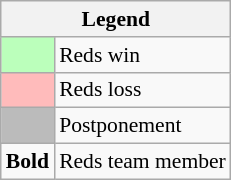<table class="wikitable" style="font-size:90%">
<tr>
<th colspan="2">Legend</th>
</tr>
<tr>
<td style="background:#bfb;"> </td>
<td>Reds win</td>
</tr>
<tr>
<td style="background:#fbb;"> </td>
<td>Reds loss</td>
</tr>
<tr>
<td style="background:#bbb;"> </td>
<td>Postponement</td>
</tr>
<tr>
<td><strong>Bold</strong></td>
<td>Reds team member</td>
</tr>
</table>
